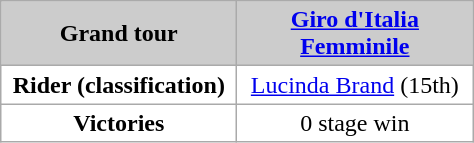<table class="wikitable" style="background-color:#ffffff; text-align:center;">
<tr ---->
<th scope="row" style="background-color:#CCCCCC; text-align:center; width:150px;">Grand tour</th>
<th scope="col" style="background-color:#CCCCCC; width:150px;"><a href='#'>Giro d'Italia Femminile</a></th>
</tr>
<tr>
<th scope="row" style="background-color:#ffffff; text-align:center;">Rider (classification)</th>
<td><a href='#'>Lucinda Brand</a> (15th)</td>
</tr>
<tr>
<th scope="row" style="background-color:#ffffff; text-align:center;">Victories</th>
<td>0 stage win</td>
</tr>
</table>
